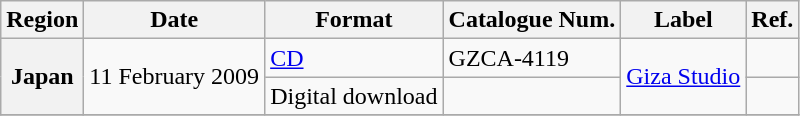<table class="wikitable sortable plainrowheaders">
<tr>
<th scope="col">Region</th>
<th scope="col">Date</th>
<th scope="col">Format</th>
<th scope="col">Catalogue Num.</th>
<th scope="col">Label</th>
<th scope="col">Ref.</th>
</tr>
<tr>
<th scope="row" rowspan="2">Japan</th>
<td rowspan="2">11 February 2009</td>
<td><a href='#'>CD</a></td>
<td>GZCA-4119</td>
<td rowspan="2"><a href='#'>Giza Studio</a></td>
<td></td>
</tr>
<tr>
<td>Digital download</td>
<td></td>
<td></td>
</tr>
<tr>
</tr>
</table>
